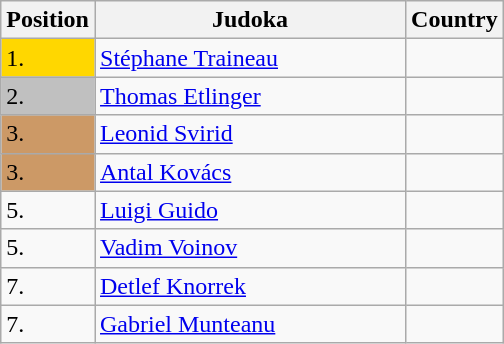<table class=wikitable>
<tr>
<th width=10>Position</th>
<th width=200>Judoka</th>
<th width=10>Country</th>
</tr>
<tr>
<td bgcolor=gold>1.</td>
<td><a href='#'>Stéphane Traineau</a></td>
<td></td>
</tr>
<tr>
<td bgcolor=silver>2.</td>
<td><a href='#'>Thomas Etlinger</a></td>
<td></td>
</tr>
<tr>
<td bgcolor=CC9966>3.</td>
<td><a href='#'>Leonid Svirid</a></td>
<td></td>
</tr>
<tr>
<td bgcolor=CC9966>3.</td>
<td><a href='#'>Antal Kovács</a></td>
<td></td>
</tr>
<tr>
<td>5.</td>
<td><a href='#'>Luigi Guido</a></td>
<td></td>
</tr>
<tr>
<td>5.</td>
<td><a href='#'>Vadim Voinov</a></td>
<td></td>
</tr>
<tr>
<td>7.</td>
<td><a href='#'>Detlef Knorrek</a></td>
<td></td>
</tr>
<tr>
<td>7.</td>
<td><a href='#'>Gabriel Munteanu</a></td>
<td></td>
</tr>
</table>
